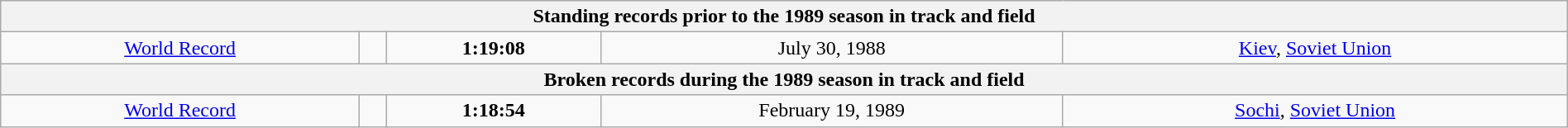<table class="wikitable" style="text-align:center; width:100%">
<tr>
<th colspan="5">Standing records prior to the 1989 season in track and field</th>
</tr>
<tr>
<td><a href='#'>World Record</a></td>
<td></td>
<td><strong>1:19:08</strong></td>
<td>July 30, 1988</td>
<td> <a href='#'>Kiev</a>, <a href='#'>Soviet Union</a></td>
</tr>
<tr>
<th colspan="5">Broken records during the 1989 season in track and field</th>
</tr>
<tr>
<td><a href='#'>World Record</a></td>
<td></td>
<td><strong>1:18:54</strong></td>
<td>February 19, 1989</td>
<td> <a href='#'>Sochi</a>, <a href='#'>Soviet Union</a></td>
</tr>
</table>
